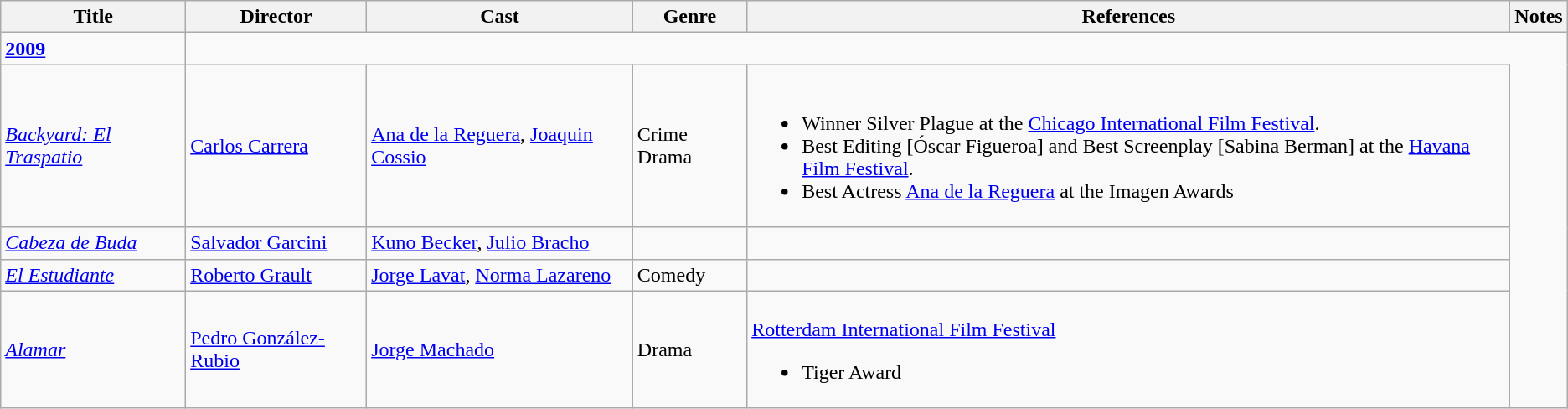<table class="wikitable">
<tr>
<th>Title</th>
<th>Director</th>
<th>Cast</th>
<th>Genre</th>
<th>References</th>
<th>Notes</th>
</tr>
<tr>
<td><strong><a href='#'>2009</a></strong></td>
</tr>
<tr>
<td><em><a href='#'>Backyard: El Traspatio</a></em> </td>
<td><a href='#'>Carlos Carrera</a></td>
<td><a href='#'>Ana de la Reguera</a>, <a href='#'>Joaquin Cossio</a></td>
<td>Crime Drama</td>
<td><br><ul><li>Winner Silver Plague at the <a href='#'>Chicago International Film Festival</a>.</li><li>Best Editing [Óscar Figueroa]  and Best Screenplay [Sabina Berman] at the <a href='#'>Havana Film Festival</a>.</li><li>Best Actress <a href='#'>Ana de la Reguera</a> at the Imagen Awards</li></ul></td>
</tr>
<tr>
<td><em><a href='#'>Cabeza de Buda</a></em></td>
<td><a href='#'>Salvador Garcini</a></td>
<td><a href='#'>Kuno Becker</a>, <a href='#'>Julio Bracho</a></td>
<td></td>
<td></td>
</tr>
<tr>
<td><em><a href='#'>El Estudiante</a></em></td>
<td><a href='#'>Roberto Grault</a></td>
<td><a href='#'>Jorge Lavat</a>, <a href='#'>Norma Lazareno</a></td>
<td>Comedy</td>
<td></td>
</tr>
<tr>
<td><em><a href='#'>Alamar</a></em></td>
<td><a href='#'>Pedro González-Rubio</a></td>
<td><a href='#'>Jorge Machado</a></td>
<td>Drama</td>
<td><br><a href='#'>Rotterdam International Film Festival</a><ul><li>Tiger Award</li></ul></td>
</tr>
</table>
